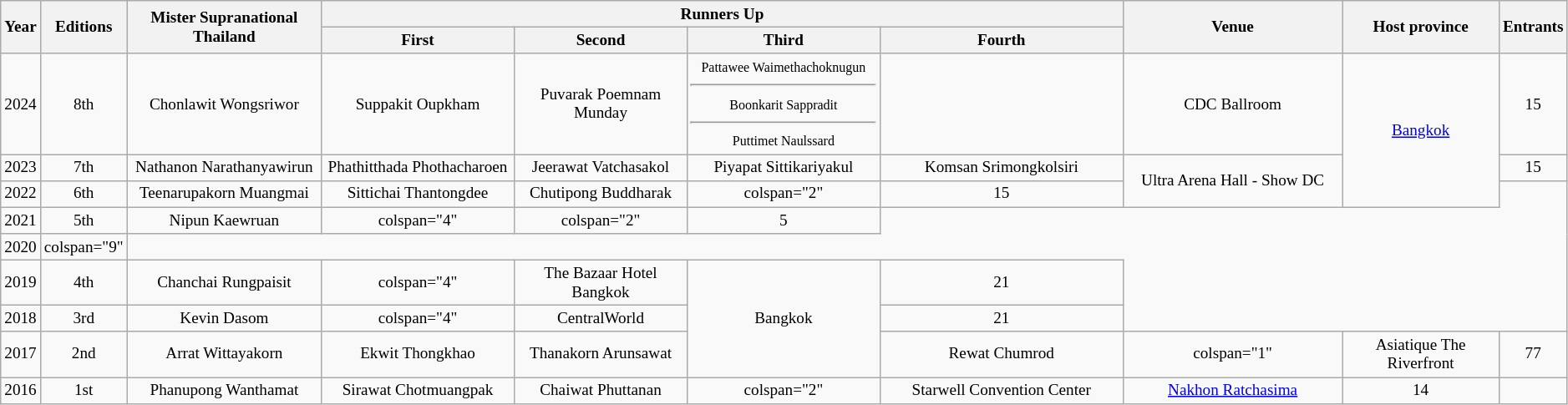<table class="wikitable" style="font-size: 80%;">
<tr>
<th rowspan="2" width="1%">Year</th>
<th rowspan="2" width="1%">Editions</th>
<th rowspan="2"  width="202">Mister Supranational Thailand</th>
<th colspan="4" width="900">Runners Up</th>
<th rowspan="2" width="14%">Venue</th>
<th rowspan="2" width="10%">Host province</th>
<th rowspan="2" width="1%">Entrants</th>
</tr>
<tr>
<th width="190">First</th>
<th width="170">Second</th>
<th width="180">Third</th>
<th width="260">Fourth</th>
</tr>
<tr style="text-align:center;">
<td>2024</td>
<td>8th</td>
<td>Chonlawit Wongsriwor<br></td>
<td>Suppakit Oupkham<br></td>
<td>Puvarak Poemnam Munday<br></td>
<td><small>Pattawee Waimethachoknugun<br></small><hr> <small>Boonkarit Sappradit<br></small><hr> <small>Puttimet Naulssard<br></small></td>
<td></td>
<td>CDC Ballroom</td>
<td rowspan="3"><a href='#'>Bangkok</a></td>
<td>15</td>
</tr>
<tr style="text-align:center;">
<td>2023</td>
<td>7th</td>
<td>Nathanon Narathanyawirun<br></td>
<td>Phathitthada Phothacharoen<br></td>
<td>Jeerawat Vatchasakol<br></td>
<td>Piyapat Sittikariyakul<br></td>
<td>Komsan Srimongkolsiri<br></td>
<td rowspan="2">Ultra Arena Hall - Show DC</td>
<td>15</td>
</tr>
<tr style="text-align:center;">
<td>2022</td>
<td>6th</td>
<td>Teenarupakorn Muangmai<br></td>
<td>Sittichai Thantongdee<br></td>
<td>Chutipong Buddharak<br></td>
<td>colspan="2" </td>
<td>15</td>
</tr>
<tr style="text-align:center;">
<td>2021</td>
<td>5th</td>
<td>Nipun Kaewruan<br></td>
<td>colspan="4" </td>
<td>colspan="2" </td>
<td>5</td>
</tr>
<tr style="text-align:center;">
<td>2020</td>
<td>colspan="9" </td>
</tr>
<tr style="text-align:center;">
<td>2019</td>
<td>4th</td>
<td>Chanchai Rungpaisit<br></td>
<td>colspan="4" </td>
<td>The Bazaar Hotel Bangkok</td>
<td rowspan="3">Bangkok</td>
<td>21</td>
</tr>
<tr style="text-align:center;">
<td>2018</td>
<td>3rd</td>
<td>Kevin Dasom<br></td>
<td>colspan="4" </td>
<td>CentralWorld</td>
<td>21</td>
</tr>
<tr style="text-align:center;">
<td>2017</td>
<td>2nd</td>
<td>Arrat Wittayakorn<br></td>
<td>Ekwit Thongkhao<br></td>
<td>Thanakorn Arunsawat<br></td>
<td>Rewat Chumrod<br></td>
<td>colspan="1" </td>
<td>Asiatique The Riverfront</td>
<td>77</td>
</tr>
<tr style="text-align:center;">
<td>2016</td>
<td>1st</td>
<td>Phanupong Wanthamat<br></td>
<td>Sirawat Chotmuangpak<br></td>
<td>Chaiwat Phuttanan<br></td>
<td>colspan="2" </td>
<td>Starwell Convention Center</td>
<td><a href='#'>Nakhon Ratchasima</a></td>
<td>14</td>
</tr>
</table>
